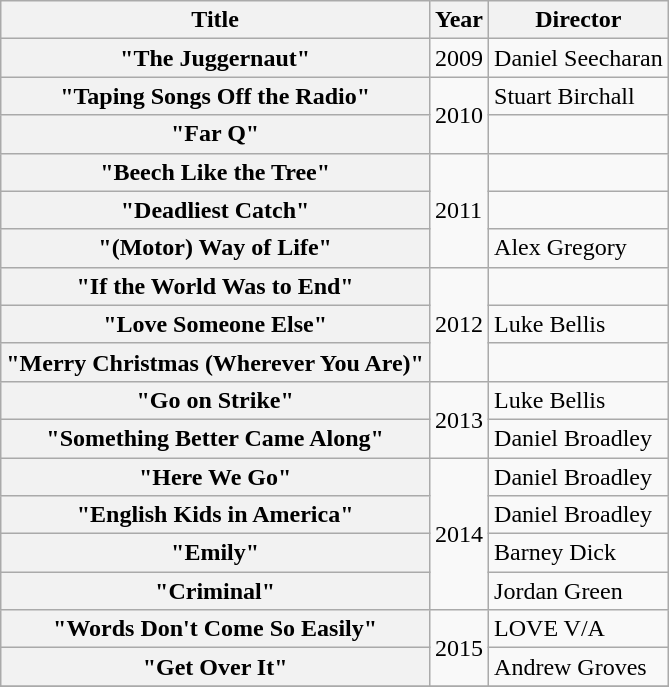<table class="wikitable plainrowheaders">
<tr>
<th scope=col>Title</th>
<th scope=col>Year</th>
<th scope=col>Director</th>
</tr>
<tr>
<th scope="row">"The Juggernaut"</th>
<td>2009</td>
<td>Daniel Seecharan</td>
</tr>
<tr>
<th scope="row">"Taping Songs Off the Radio"</th>
<td rowspan="2">2010</td>
<td>Stuart Birchall</td>
</tr>
<tr>
<th scope="row">"Far Q"</th>
<td></td>
</tr>
<tr>
<th scope="row">"Beech Like the Tree"</th>
<td rowspan="3">2011</td>
<td></td>
</tr>
<tr>
<th scope="row">"Deadliest Catch"</th>
<td></td>
</tr>
<tr>
<th scope="row">"(Motor) Way of Life"</th>
<td>Alex Gregory</td>
</tr>
<tr>
<th scope="row">"If the World Was to End"</th>
<td rowspan="3">2012</td>
<td></td>
</tr>
<tr>
<th scope="row">"Love Someone Else"</th>
<td>Luke Bellis</td>
</tr>
<tr>
<th scope="row">"Merry Christmas (Wherever You Are)"</th>
<td></td>
</tr>
<tr>
<th scope="row">"Go on Strike"</th>
<td rowspan="2">2013</td>
<td>Luke Bellis</td>
</tr>
<tr>
<th scope="row">"Something Better Came Along"</th>
<td>Daniel Broadley</td>
</tr>
<tr>
<th scope="row">"Here We Go"</th>
<td rowspan="4">2014</td>
<td>Daniel Broadley</td>
</tr>
<tr>
<th scope="row">"English Kids in America"</th>
<td>Daniel Broadley</td>
</tr>
<tr>
<th scope="row">"Emily"</th>
<td>Barney Dick</td>
</tr>
<tr>
<th scope="row">"Criminal"</th>
<td>Jordan Green</td>
</tr>
<tr>
<th scope="row">"Words Don't Come So Easily"</th>
<td rowspan="2">2015</td>
<td>LOVE V/A</td>
</tr>
<tr>
<th scope="row">"Get Over It"</th>
<td>Andrew Groves</td>
</tr>
<tr>
</tr>
</table>
